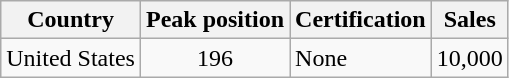<table class="wikitable">
<tr>
<th>Country</th>
<th>Peak position</th>
<th>Certification</th>
<th>Sales</th>
</tr>
<tr>
<td>United States</td>
<td align="center">196</td>
<td>None</td>
<td>10,000</td>
</tr>
</table>
